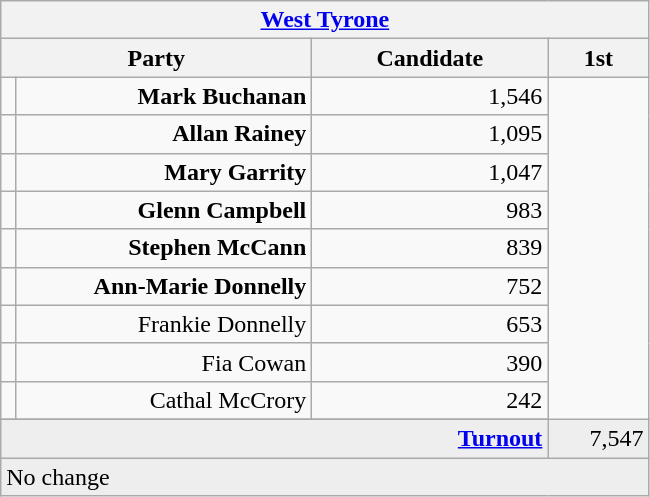<table class="wikitable">
<tr>
<th colspan="4" align="center"><a href='#'>West Tyrone</a></th>
</tr>
<tr>
<th colspan="2" align="center" width=200>Party</th>
<th width=150>Candidate</th>
<th width=60>1st </th>
</tr>
<tr>
<td></td>
<td align="right"><strong>Mark Buchanan</strong></td>
<td align="right">1,546</td>
</tr>
<tr>
<td></td>
<td align="right"><strong>Allan Rainey</strong></td>
<td align="right">1,095</td>
</tr>
<tr>
<td></td>
<td align="right"><strong>Mary Garrity</strong></td>
<td align="right">1,047</td>
</tr>
<tr>
<td></td>
<td align="right"><strong>Glenn Campbell</strong></td>
<td align="right">983</td>
</tr>
<tr>
<td></td>
<td align="right"><strong>Stephen McCann</strong></td>
<td align="right">839</td>
</tr>
<tr>
<td></td>
<td align="right"><strong>Ann-Marie Donnelly</strong></td>
<td align="right">752</td>
</tr>
<tr>
<td></td>
<td align="right">Frankie Donnelly</td>
<td align="right">653</td>
</tr>
<tr>
<td></td>
<td align="right">Fia Cowan</td>
<td align="right">390</td>
</tr>
<tr>
<td></td>
<td align="right">Cathal McCrory</td>
<td align="right">242</td>
</tr>
<tr>
</tr>
<tr bgcolor="EEEEEE">
<td colspan=3 align="right"><strong><a href='#'>Turnout</a></strong></td>
<td align="right">7,547</td>
</tr>
<tr bgcolor="EEEEEE">
<td colspan=4 bgcolor="EEEEEE">No change</td>
</tr>
</table>
